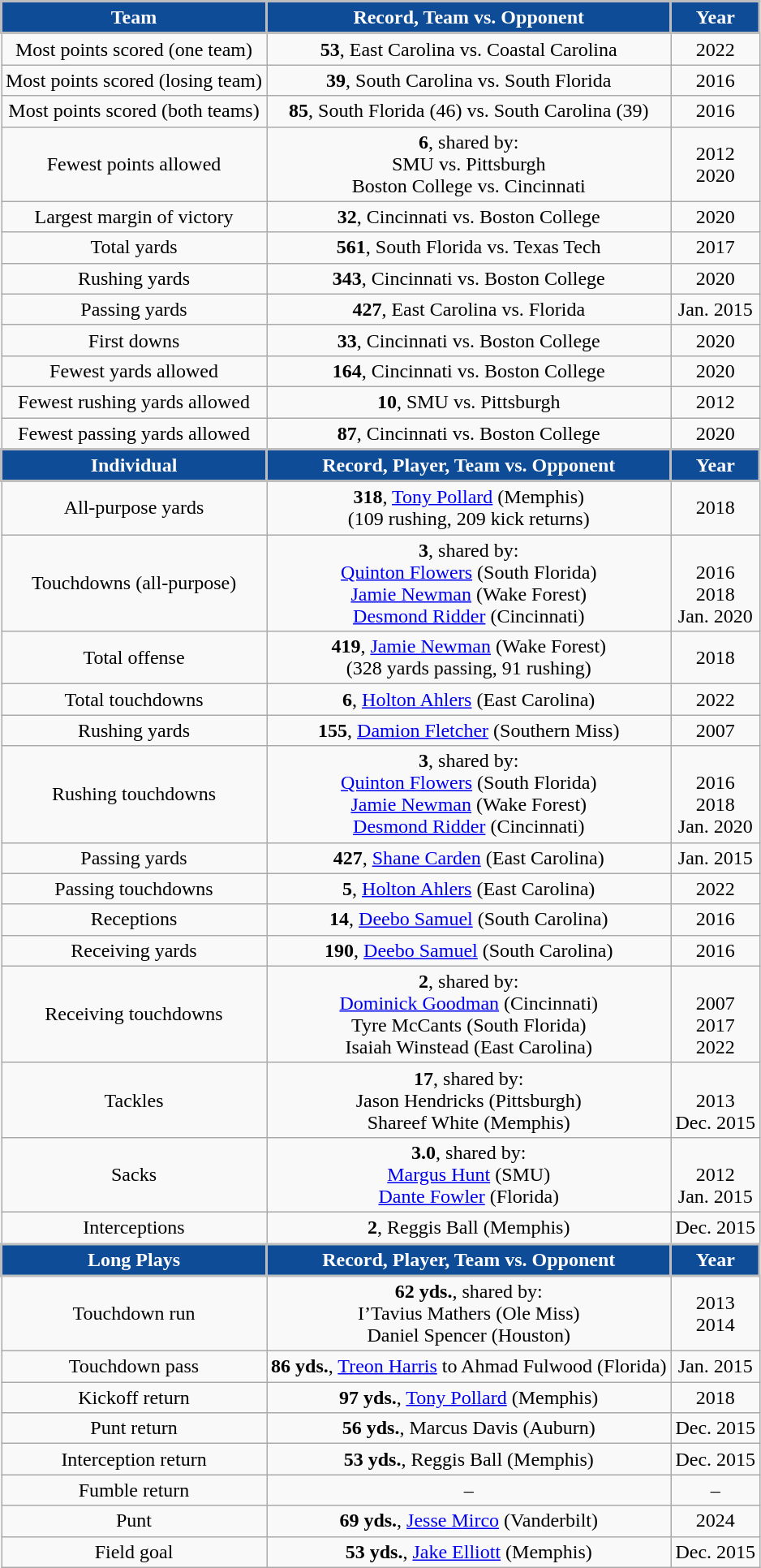<table class="wikitable" style="text-align:center">
<tr>
<th style="background:#0E4C97; color:#FFFFFF; border: 2px solid #BDBDBF;">Team</th>
<th style="background:#0E4C97; color:#FFFFFF; border: 2px solid #BDBDBF;">Record, Team vs. Opponent</th>
<th style="background:#0E4C97; color:#FFFFFF; border: 2px solid #BDBDBF;">Year</th>
</tr>
<tr>
<td>Most points scored (one team)</td>
<td><strong>53</strong>, East Carolina vs. Coastal Carolina</td>
<td>2022</td>
</tr>
<tr>
<td>Most points scored (losing team)</td>
<td><strong>39</strong>, South Carolina vs. South Florida</td>
<td>2016</td>
</tr>
<tr>
<td>Most points scored (both teams)</td>
<td><strong>85</strong>, South Florida (46) vs. South Carolina (39)</td>
<td>2016</td>
</tr>
<tr>
<td>Fewest points allowed</td>
<td><strong>6</strong>, shared by:<br>SMU vs. Pittsburgh<br>Boston College vs. Cincinnati</td>
<td>2012<br>2020</td>
</tr>
<tr>
<td>Largest margin of victory</td>
<td><strong>32</strong>, Cincinnati vs. Boston College</td>
<td>2020</td>
</tr>
<tr>
<td>Total yards</td>
<td><strong>561</strong>, South Florida vs. Texas Tech</td>
<td>2017</td>
</tr>
<tr>
<td>Rushing yards</td>
<td><strong>343</strong>, Cincinnati vs. Boston College</td>
<td>2020</td>
</tr>
<tr>
<td>Passing yards</td>
<td><strong>427</strong>, East Carolina vs. Florida</td>
<td>Jan. 2015</td>
</tr>
<tr>
<td>First downs</td>
<td><strong>33</strong>, Cincinnati vs. Boston College</td>
<td>2020</td>
</tr>
<tr>
<td>Fewest yards allowed</td>
<td><strong>164</strong>, Cincinnati vs. Boston College</td>
<td>2020</td>
</tr>
<tr>
<td>Fewest rushing yards allowed</td>
<td><strong>10</strong>, SMU vs. Pittsburgh</td>
<td>2012</td>
</tr>
<tr>
<td>Fewest passing yards allowed</td>
<td><strong>87</strong>, Cincinnati vs. Boston College</td>
<td>2020</td>
</tr>
<tr>
<th style="background:#0E4C97; color:#FFFFFF; border: 2px solid #BDBDBF;">Individual</th>
<th style="background:#0E4C97; color:#FFFFFF; border: 2px solid #BDBDBF;">Record, Player, Team vs. Opponent</th>
<th style="background:#0E4C97; color:#FFFFFF; border: 2px solid #BDBDBF;">Year</th>
</tr>
<tr>
<td>All-purpose yards</td>
<td><strong>318</strong>, <a href='#'>Tony Pollard</a> (Memphis) <br>(109 rushing, 209 kick returns)</td>
<td>2018</td>
</tr>
<tr>
<td>Touchdowns (all-purpose)</td>
<td><strong>3</strong>, shared by:<br><a href='#'>Quinton Flowers</a> (South Florida)<br><a href='#'>Jamie Newman</a> (Wake Forest)<br><a href='#'>Desmond Ridder</a> (Cincinnati)</td>
<td><br>2016<br>2018<br>Jan. 2020</td>
</tr>
<tr>
<td>Total offense</td>
<td><strong>419</strong>, <a href='#'>Jamie Newman</a> (Wake Forest) <br>(328 yards passing, 91 rushing)</td>
<td>2018</td>
</tr>
<tr>
<td>Total touchdowns</td>
<td><strong>6</strong>, <a href='#'>Holton Ahlers</a> (East Carolina)</td>
<td>2022</td>
</tr>
<tr>
<td>Rushing yards</td>
<td><strong>155</strong>, <a href='#'>Damion Fletcher</a> (Southern Miss)</td>
<td>2007</td>
</tr>
<tr>
<td>Rushing touchdowns</td>
<td><strong>3</strong>, shared by:<br><a href='#'>Quinton Flowers</a> (South Florida)<br><a href='#'>Jamie Newman</a> (Wake Forest)<br><a href='#'>Desmond Ridder</a> (Cincinnati)</td>
<td><br>2016<br>2018<br>Jan. 2020</td>
</tr>
<tr>
<td>Passing yards</td>
<td><strong>427</strong>, <a href='#'>Shane Carden</a> (East Carolina)</td>
<td>Jan. 2015</td>
</tr>
<tr>
<td>Passing touchdowns</td>
<td><strong>5</strong>, <a href='#'>Holton Ahlers</a> (East Carolina)</td>
<td>2022</td>
</tr>
<tr>
<td>Receptions</td>
<td><strong>14</strong>, <a href='#'>Deebo Samuel</a> (South Carolina)</td>
<td>2016</td>
</tr>
<tr>
<td>Receiving yards</td>
<td><strong>190</strong>, <a href='#'>Deebo Samuel</a> (South Carolina)</td>
<td>2016</td>
</tr>
<tr>
<td>Receiving touchdowns</td>
<td><strong>2</strong>, shared by:<br><a href='#'>Dominick Goodman</a> (Cincinnati)<br>Tyre McCants (South Florida)<br>Isaiah Winstead (East Carolina)</td>
<td><br>2007<br>2017<br>2022</td>
</tr>
<tr>
<td>Tackles</td>
<td><strong>17</strong>, shared by:<br>Jason Hendricks (Pittsburgh)<br>Shareef White (Memphis)</td>
<td><br>2013<br>Dec. 2015</td>
</tr>
<tr>
<td>Sacks</td>
<td><strong>3.0</strong>, shared by:<br><a href='#'>Margus Hunt</a> (SMU)<br><a href='#'>Dante Fowler</a> (Florida)</td>
<td><br>2012<br>Jan. 2015</td>
</tr>
<tr>
<td>Interceptions</td>
<td><strong>2</strong>, Reggis Ball (Memphis)</td>
<td>Dec. 2015</td>
</tr>
<tr>
<th style="background:#0E4C97; color:#FFFFFF; border: 2px solid #BDBDBF;">Long Plays</th>
<th style="background:#0E4C97; color:#FFFFFF; border: 2px solid #BDBDBF;">Record, Player, Team vs. Opponent</th>
<th style="background:#0E4C97; color:#FFFFFF; border: 2px solid #BDBDBF;">Year</th>
</tr>
<tr>
<td>Touchdown run</td>
<td><strong>62 yds.</strong>, shared by:<br>I’Tavius Mathers (Ole Miss)<br>Daniel  Spencer (Houston)</td>
<td>2013<br>2014</td>
</tr>
<tr>
<td>Touchdown pass</td>
<td><strong>86 yds.</strong>, <a href='#'>Treon Harris</a> to Ahmad Fulwood (Florida)</td>
<td>Jan. 2015</td>
</tr>
<tr>
<td>Kickoff return</td>
<td><strong>97 yds.</strong>, <a href='#'>Tony Pollard</a> (Memphis)</td>
<td>2018</td>
</tr>
<tr>
<td>Punt return</td>
<td><strong>56 yds.</strong>, Marcus Davis (Auburn)</td>
<td>Dec. 2015</td>
</tr>
<tr>
<td>Interception return</td>
<td><strong>53 yds.</strong>, Reggis Ball (Memphis)</td>
<td>Dec. 2015</td>
</tr>
<tr>
<td>Fumble return</td>
<td>–</td>
<td>–</td>
</tr>
<tr>
<td>Punt</td>
<td><strong>69 yds.</strong>, <a href='#'>Jesse Mirco</a> (Vanderbilt)</td>
<td>2024</td>
</tr>
<tr>
<td>Field goal</td>
<td><strong>53 yds.</strong>, <a href='#'>Jake Elliott</a> (Memphis)</td>
<td>Dec. 2015</td>
</tr>
</table>
